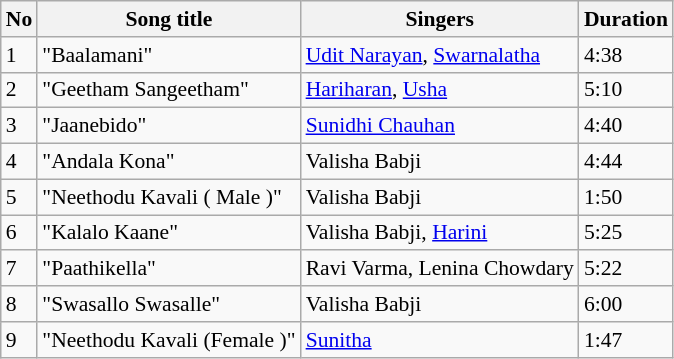<table class="wikitable" style="font-size:90%;">
<tr>
<th>No</th>
<th>Song title</th>
<th>Singers</th>
<th>Duration</th>
</tr>
<tr>
<td>1</td>
<td>"Baalamani"</td>
<td><a href='#'>Udit Narayan</a>, <a href='#'>Swarnalatha</a></td>
<td>4:38</td>
</tr>
<tr>
<td>2</td>
<td>"Geetham Sangeetham"</td>
<td><a href='#'>Hariharan</a>, <a href='#'>Usha</a></td>
<td>5:10</td>
</tr>
<tr>
<td>3</td>
<td>"Jaanebido"</td>
<td><a href='#'>Sunidhi Chauhan</a></td>
<td>4:40</td>
</tr>
<tr>
<td>4</td>
<td>"Andala Kona"</td>
<td>Valisha Babji</td>
<td>4:44</td>
</tr>
<tr>
<td>5</td>
<td>"Neethodu Kavali ( Male )"</td>
<td>Valisha Babji</td>
<td>1:50</td>
</tr>
<tr>
<td>6</td>
<td>"Kalalo Kaane"</td>
<td>Valisha Babji, <a href='#'>Harini</a></td>
<td>5:25</td>
</tr>
<tr>
<td>7</td>
<td>"Paathikella"</td>
<td>Ravi Varma, Lenina Chowdary</td>
<td>5:22</td>
</tr>
<tr>
<td>8</td>
<td>"Swasallo Swasalle"</td>
<td>Valisha Babji</td>
<td>6:00</td>
</tr>
<tr>
<td>9</td>
<td>"Neethodu Kavali (Female )"</td>
<td><a href='#'>Sunitha</a></td>
<td>1:47</td>
</tr>
</table>
